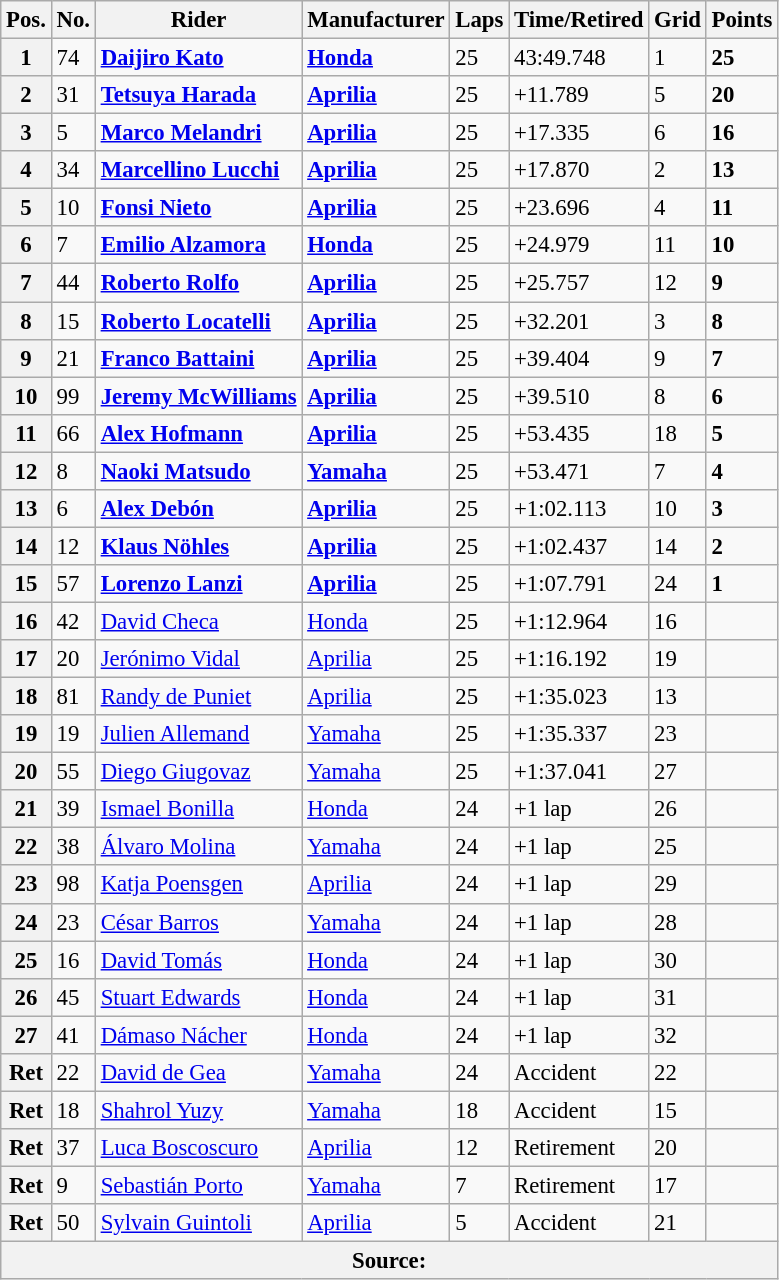<table class="wikitable" style="font-size: 95%;">
<tr>
<th>Pos.</th>
<th>No.</th>
<th>Rider</th>
<th>Manufacturer</th>
<th>Laps</th>
<th>Time/Retired</th>
<th>Grid</th>
<th>Points</th>
</tr>
<tr>
<th>1</th>
<td>74</td>
<td> <strong><a href='#'>Daijiro Kato</a></strong></td>
<td><strong><a href='#'>Honda</a></strong></td>
<td>25</td>
<td>43:49.748</td>
<td>1</td>
<td><strong>25</strong></td>
</tr>
<tr>
<th>2</th>
<td>31</td>
<td> <strong><a href='#'>Tetsuya Harada</a></strong></td>
<td><strong><a href='#'>Aprilia</a></strong></td>
<td>25</td>
<td>+11.789</td>
<td>5</td>
<td><strong>20</strong></td>
</tr>
<tr>
<th>3</th>
<td>5</td>
<td> <strong><a href='#'>Marco Melandri</a></strong></td>
<td><strong><a href='#'>Aprilia</a></strong></td>
<td>25</td>
<td>+17.335</td>
<td>6</td>
<td><strong>16</strong></td>
</tr>
<tr>
<th>4</th>
<td>34</td>
<td> <strong><a href='#'>Marcellino Lucchi</a></strong></td>
<td><strong><a href='#'>Aprilia</a></strong></td>
<td>25</td>
<td>+17.870</td>
<td>2</td>
<td><strong>13</strong></td>
</tr>
<tr>
<th>5</th>
<td>10</td>
<td> <strong><a href='#'>Fonsi Nieto</a></strong></td>
<td><strong><a href='#'>Aprilia</a></strong></td>
<td>25</td>
<td>+23.696</td>
<td>4</td>
<td><strong>11</strong></td>
</tr>
<tr>
<th>6</th>
<td>7</td>
<td> <strong><a href='#'>Emilio Alzamora</a></strong></td>
<td><strong><a href='#'>Honda</a></strong></td>
<td>25</td>
<td>+24.979</td>
<td>11</td>
<td><strong>10</strong></td>
</tr>
<tr>
<th>7</th>
<td>44</td>
<td> <strong><a href='#'>Roberto Rolfo</a></strong></td>
<td><strong><a href='#'>Aprilia</a></strong></td>
<td>25</td>
<td>+25.757</td>
<td>12</td>
<td><strong>9</strong></td>
</tr>
<tr>
<th>8</th>
<td>15</td>
<td> <strong><a href='#'>Roberto Locatelli</a></strong></td>
<td><strong><a href='#'>Aprilia</a></strong></td>
<td>25</td>
<td>+32.201</td>
<td>3</td>
<td><strong>8</strong></td>
</tr>
<tr>
<th>9</th>
<td>21</td>
<td> <strong><a href='#'>Franco Battaini</a></strong></td>
<td><strong><a href='#'>Aprilia</a></strong></td>
<td>25</td>
<td>+39.404</td>
<td>9</td>
<td><strong>7</strong></td>
</tr>
<tr>
<th>10</th>
<td>99</td>
<td> <strong><a href='#'>Jeremy McWilliams</a></strong></td>
<td><strong><a href='#'>Aprilia</a></strong></td>
<td>25</td>
<td>+39.510</td>
<td>8</td>
<td><strong>6</strong></td>
</tr>
<tr>
<th>11</th>
<td>66</td>
<td> <strong><a href='#'>Alex Hofmann</a></strong></td>
<td><strong><a href='#'>Aprilia</a></strong></td>
<td>25</td>
<td>+53.435</td>
<td>18</td>
<td><strong>5</strong></td>
</tr>
<tr>
<th>12</th>
<td>8</td>
<td> <strong><a href='#'>Naoki Matsudo</a></strong></td>
<td><strong><a href='#'>Yamaha</a></strong></td>
<td>25</td>
<td>+53.471</td>
<td>7</td>
<td><strong>4</strong></td>
</tr>
<tr>
<th>13</th>
<td>6</td>
<td> <strong><a href='#'>Alex Debón</a></strong></td>
<td><strong><a href='#'>Aprilia</a></strong></td>
<td>25</td>
<td>+1:02.113</td>
<td>10</td>
<td><strong>3</strong></td>
</tr>
<tr>
<th>14</th>
<td>12</td>
<td> <strong><a href='#'>Klaus Nöhles</a></strong></td>
<td><strong><a href='#'>Aprilia</a></strong></td>
<td>25</td>
<td>+1:02.437</td>
<td>14</td>
<td><strong>2</strong></td>
</tr>
<tr>
<th>15</th>
<td>57</td>
<td> <strong><a href='#'>Lorenzo Lanzi</a></strong></td>
<td><strong><a href='#'>Aprilia</a></strong></td>
<td>25</td>
<td>+1:07.791</td>
<td>24</td>
<td><strong>1</strong></td>
</tr>
<tr>
<th>16</th>
<td>42</td>
<td> <a href='#'>David Checa</a></td>
<td><a href='#'>Honda</a></td>
<td>25</td>
<td>+1:12.964</td>
<td>16</td>
<td></td>
</tr>
<tr>
<th>17</th>
<td>20</td>
<td> <a href='#'>Jerónimo Vidal</a></td>
<td><a href='#'>Aprilia</a></td>
<td>25</td>
<td>+1:16.192</td>
<td>19</td>
<td></td>
</tr>
<tr>
<th>18</th>
<td>81</td>
<td> <a href='#'>Randy de Puniet</a></td>
<td><a href='#'>Aprilia</a></td>
<td>25</td>
<td>+1:35.023</td>
<td>13</td>
<td></td>
</tr>
<tr>
<th>19</th>
<td>19</td>
<td> <a href='#'>Julien Allemand</a></td>
<td><a href='#'>Yamaha</a></td>
<td>25</td>
<td>+1:35.337</td>
<td>23</td>
<td></td>
</tr>
<tr>
<th>20</th>
<td>55</td>
<td> <a href='#'>Diego Giugovaz</a></td>
<td><a href='#'>Yamaha</a></td>
<td>25</td>
<td>+1:37.041</td>
<td>27</td>
<td></td>
</tr>
<tr>
<th>21</th>
<td>39</td>
<td> <a href='#'>Ismael Bonilla</a></td>
<td><a href='#'>Honda</a></td>
<td>24</td>
<td>+1 lap</td>
<td>26</td>
<td></td>
</tr>
<tr>
<th>22</th>
<td>38</td>
<td> <a href='#'>Álvaro Molina</a></td>
<td><a href='#'>Yamaha</a></td>
<td>24</td>
<td>+1 lap</td>
<td>25</td>
<td></td>
</tr>
<tr>
<th>23</th>
<td>98</td>
<td> <a href='#'>Katja Poensgen</a></td>
<td><a href='#'>Aprilia</a></td>
<td>24</td>
<td>+1 lap</td>
<td>29</td>
<td></td>
</tr>
<tr>
<th>24</th>
<td>23</td>
<td> <a href='#'>César Barros</a></td>
<td><a href='#'>Yamaha</a></td>
<td>24</td>
<td>+1 lap</td>
<td>28</td>
<td></td>
</tr>
<tr>
<th>25</th>
<td>16</td>
<td> <a href='#'>David Tomás</a></td>
<td><a href='#'>Honda</a></td>
<td>24</td>
<td>+1 lap</td>
<td>30</td>
<td></td>
</tr>
<tr>
<th>26</th>
<td>45</td>
<td> <a href='#'>Stuart Edwards</a></td>
<td><a href='#'>Honda</a></td>
<td>24</td>
<td>+1 lap</td>
<td>31</td>
<td></td>
</tr>
<tr>
<th>27</th>
<td>41</td>
<td> <a href='#'>Dámaso Nácher</a></td>
<td><a href='#'>Honda</a></td>
<td>24</td>
<td>+1 lap</td>
<td>32</td>
<td></td>
</tr>
<tr>
<th>Ret</th>
<td>22</td>
<td> <a href='#'>David de Gea</a></td>
<td><a href='#'>Yamaha</a></td>
<td>24</td>
<td>Accident</td>
<td>22</td>
<td></td>
</tr>
<tr>
<th>Ret</th>
<td>18</td>
<td> <a href='#'>Shahrol Yuzy</a></td>
<td><a href='#'>Yamaha</a></td>
<td>18</td>
<td>Accident</td>
<td>15</td>
<td></td>
</tr>
<tr>
<th>Ret</th>
<td>37</td>
<td> <a href='#'>Luca Boscoscuro</a></td>
<td><a href='#'>Aprilia</a></td>
<td>12</td>
<td>Retirement</td>
<td>20</td>
<td></td>
</tr>
<tr>
<th>Ret</th>
<td>9</td>
<td> <a href='#'>Sebastián Porto</a></td>
<td><a href='#'>Yamaha</a></td>
<td>7</td>
<td>Retirement</td>
<td>17</td>
<td></td>
</tr>
<tr>
<th>Ret</th>
<td>50</td>
<td> <a href='#'>Sylvain Guintoli</a></td>
<td><a href='#'>Aprilia</a></td>
<td>5</td>
<td>Accident</td>
<td>21</td>
<td></td>
</tr>
<tr>
<th colspan=8>Source: </th>
</tr>
</table>
